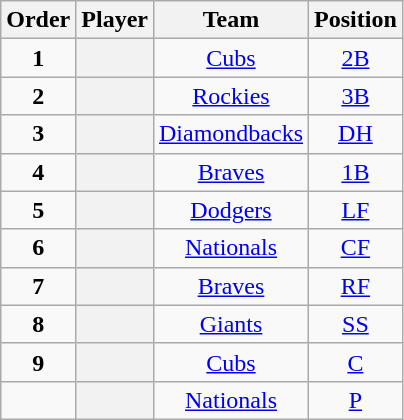<table class="wikitable sortable plainrowheaders" style="text-align:center;">
<tr>
<th scope="col">Order</th>
<th scope="col">Player</th>
<th scope="col">Team</th>
<th scope="col">Position</th>
</tr>
<tr>
<td><strong>1</strong></td>
<th scope="row" style="text-align:center"></th>
<td><a href='#'>Cubs</a></td>
<td><a href='#'>2B</a></td>
</tr>
<tr>
<td><strong>2</strong></td>
<th scope="row" style="text-align:center"></th>
<td><a href='#'>Rockies</a></td>
<td><a href='#'>3B</a></td>
</tr>
<tr>
<td><strong>3</strong></td>
<th scope="row" style="text-align:center"></th>
<td><a href='#'>Diamondbacks</a></td>
<td><a href='#'>DH</a></td>
</tr>
<tr>
<td><strong>4</strong></td>
<th scope="row" style="text-align:center"></th>
<td><a href='#'>Braves</a></td>
<td><a href='#'>1B</a></td>
</tr>
<tr>
<td><strong>5</strong></td>
<th scope="row" style="text-align:center"></th>
<td><a href='#'>Dodgers</a></td>
<td><a href='#'>LF</a></td>
</tr>
<tr>
<td><strong>6</strong></td>
<th scope="row" style="text-align:center"></th>
<td><a href='#'>Nationals</a></td>
<td><a href='#'>CF</a></td>
</tr>
<tr>
<td><strong>7</strong></td>
<th scope="row" style="text-align:center"></th>
<td><a href='#'>Braves</a></td>
<td><a href='#'>RF</a></td>
</tr>
<tr>
<td><strong>8</strong></td>
<th scope="row" style="text-align:center"></th>
<td><a href='#'>Giants</a></td>
<td><a href='#'>SS</a></td>
</tr>
<tr>
<td><strong>9</strong></td>
<th scope="row" style="text-align:center"></th>
<td><a href='#'>Cubs</a></td>
<td><a href='#'>C</a></td>
</tr>
<tr>
<td></td>
<th scope="row" style="text-align:center"></th>
<td><a href='#'>Nationals</a></td>
<td><a href='#'>P</a></td>
</tr>
</table>
